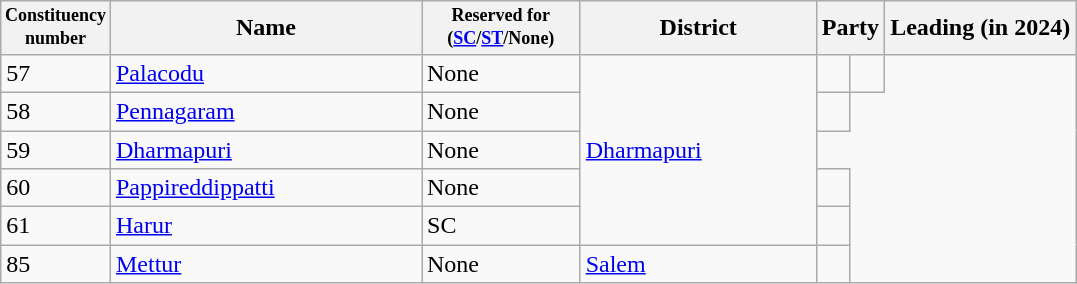<table class="wikitable">
<tr>
<th width="50px" style="font-size:75%">Constituency number</th>
<th width="200px">Name</th>
<th width="100px" style="font-size:75%">Reserved for (<a href='#'>SC</a>/<a href='#'>ST</a>/None)</th>
<th width="150px">District</th>
<th colspan="2">Party</th>
<th colspan="2">Leading (in 2024)</th>
</tr>
<tr>
<td>57</td>
<td><a href='#'>Palacodu</a></td>
<td>None</td>
<td rowspan="5"><a href='#'>Dharmapuri</a></td>
<td></td>
<td></td>
</tr>
<tr>
<td>58</td>
<td><a href='#'>Pennagaram</a></td>
<td>None</td>
<td></td>
</tr>
<tr>
<td>59</td>
<td><a href='#'>Dharmapuri</a></td>
<td>None</td>
</tr>
<tr>
<td>60</td>
<td><a href='#'>Pappireddippatti</a></td>
<td>None</td>
<td></td>
</tr>
<tr>
<td>61</td>
<td><a href='#'>Harur</a></td>
<td>SC</td>
<td></td>
</tr>
<tr>
<td>85</td>
<td><a href='#'>Mettur</a></td>
<td>None</td>
<td><a href='#'>Salem</a></td>
<td></td>
</tr>
</table>
